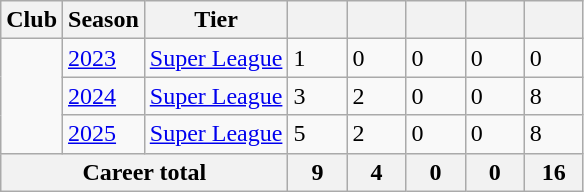<table class="wikitable defaultcenter">
<tr>
<th>Club</th>
<th>Season</th>
<th>Tier</th>
<th style="width:2em;"></th>
<th style="width:2em;"></th>
<th style="width:2em;"></th>
<th style="width:2em;"></th>
<th style="width:2em;"></th>
</tr>
<tr>
<td rowspan="3" style="text-align:left;"></td>
<td><a href='#'>2023</a></td>
<td><a href='#'>Super League</a></td>
<td>1</td>
<td>0</td>
<td>0</td>
<td>0</td>
<td>0</td>
</tr>
<tr>
<td><a href='#'>2024</a></td>
<td><a href='#'>Super League</a></td>
<td>3</td>
<td>2</td>
<td>0</td>
<td>0</td>
<td>8</td>
</tr>
<tr>
<td><a href='#'>2025</a></td>
<td><a href='#'>Super League</a></td>
<td>5</td>
<td>2</td>
<td>0</td>
<td>0</td>
<td>8</td>
</tr>
<tr>
<th colspan="3">Career total</th>
<th>9</th>
<th>4</th>
<th>0</th>
<th>0</th>
<th>16</th>
</tr>
</table>
